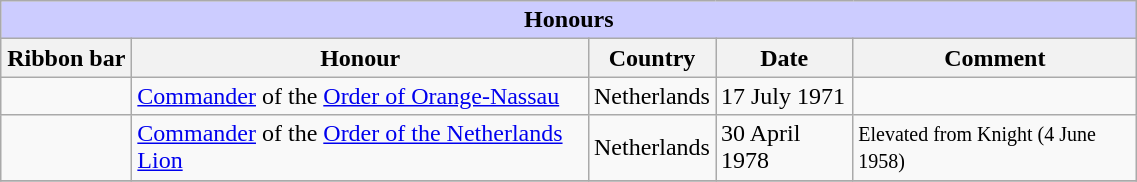<table class="wikitable" style="width:60%;">
<tr style="background:#ccf; text-align:center;">
<td colspan=5><strong>Honours</strong></td>
</tr>
<tr>
<th style="width:80px;">Ribbon bar</th>
<th>Honour</th>
<th>Country</th>
<th>Date</th>
<th>Comment</th>
</tr>
<tr>
<td></td>
<td><a href='#'>Commander</a> of the <a href='#'>Order of Orange-Nassau</a></td>
<td>Netherlands</td>
<td>17 July 1971</td>
<td></td>
</tr>
<tr>
<td></td>
<td><a href='#'>Commander</a> of the <a href='#'>Order of the Netherlands Lion</a></td>
<td>Netherlands</td>
<td>30 April 1978</td>
<td><small>Elevated from Knight (4 June 1958)</small></td>
</tr>
<tr>
</tr>
</table>
